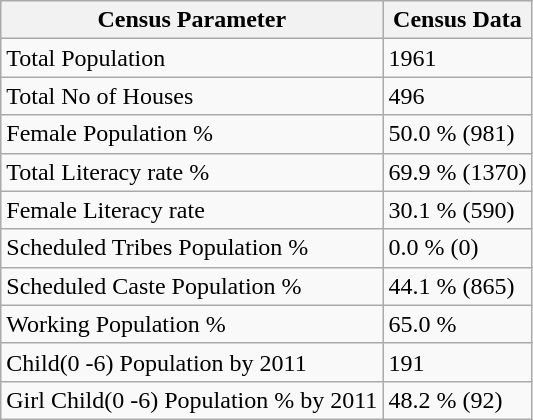<table class="wikitable">
<tr>
<th>Census Parameter</th>
<th>Census Data</th>
</tr>
<tr>
<td>Total Population</td>
<td>1961</td>
</tr>
<tr>
<td>Total No of Houses</td>
<td>496</td>
</tr>
<tr>
<td>Female Population %</td>
<td>50.0 % (981)</td>
</tr>
<tr>
<td>Total Literacy rate %</td>
<td>69.9 % (1370)</td>
</tr>
<tr>
<td>Female Literacy rate</td>
<td>30.1 % (590)</td>
</tr>
<tr>
<td>Scheduled Tribes Population %</td>
<td>0.0 % (0)</td>
</tr>
<tr>
<td>Scheduled Caste Population %</td>
<td>44.1 % (865)</td>
</tr>
<tr>
<td>Working Population %</td>
<td>65.0 %</td>
</tr>
<tr>
<td>Child(0 -6) Population by 2011</td>
<td>191</td>
</tr>
<tr>
<td>Girl Child(0 -6) Population % by 2011</td>
<td>48.2 % (92)</td>
</tr>
</table>
